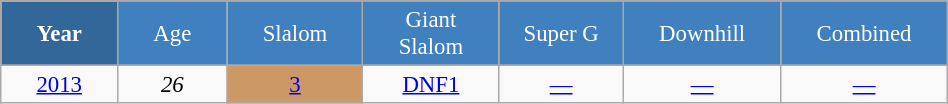<table class="wikitable" style="font-size:95%; text-align:center; border:grey solid 1px; border-collapse:collapse;" width="50%">
<tr style="background-color:#369; color:white;">
<td rowspan="2" colspan="1" width="5%"><strong>Year</strong></td>
</tr>
<tr style="background-color:#4180be; color:white;">
<td width="5%">Age</td>
<td width="5%">Slalom</td>
<td width="5%">Giant<br>Slalom</td>
<td width="5%">Super G</td>
<td width="5%">Downhill</td>
<td width="5%">Combined</td>
</tr>
<tr style="background-color:#8CB2D8; color:white;">
</tr>
<tr>
<td><a href='#'>2013</a></td>
<td><em>26</em></td>
<td bgcolor="cc9966"><a href='#'>3</a></td>
<td><a href='#'>DNF1</a></td>
<td><a href='#'>—</a></td>
<td><a href='#'>—</a></td>
<td><a href='#'>—</a></td>
</tr>
</table>
